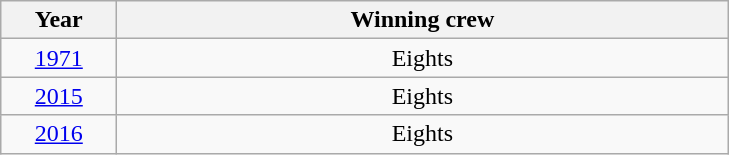<table class="wikitable" style="text-align:center">
<tr>
<th width=70>Year</th>
<th width=400>Winning crew</th>
</tr>
<tr>
<td><a href='#'>1971</a></td>
<td>Eights</td>
</tr>
<tr>
<td><a href='#'>2015</a></td>
<td>Eights</td>
</tr>
<tr>
<td><a href='#'>2016</a></td>
<td>Eights</td>
</tr>
</table>
